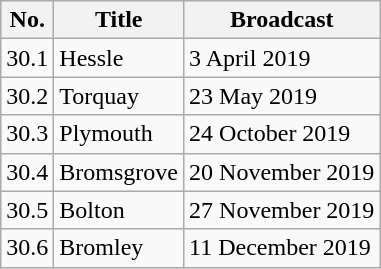<table class="wikitable">
<tr>
<th>No.</th>
<th>Title</th>
<th>Broadcast</th>
</tr>
<tr>
<td>30.1</td>
<td>Hessle</td>
<td>3 April 2019</td>
</tr>
<tr>
<td>30.2</td>
<td>Torquay</td>
<td>23 May 2019</td>
</tr>
<tr>
<td>30.3</td>
<td>Plymouth</td>
<td>24 October 2019</td>
</tr>
<tr>
<td>30.4</td>
<td>Bromsgrove</td>
<td>20 November 2019</td>
</tr>
<tr>
<td>30.5</td>
<td>Bolton</td>
<td>27 November 2019</td>
</tr>
<tr>
<td>30.6</td>
<td>Bromley</td>
<td>11 December 2019</td>
</tr>
</table>
